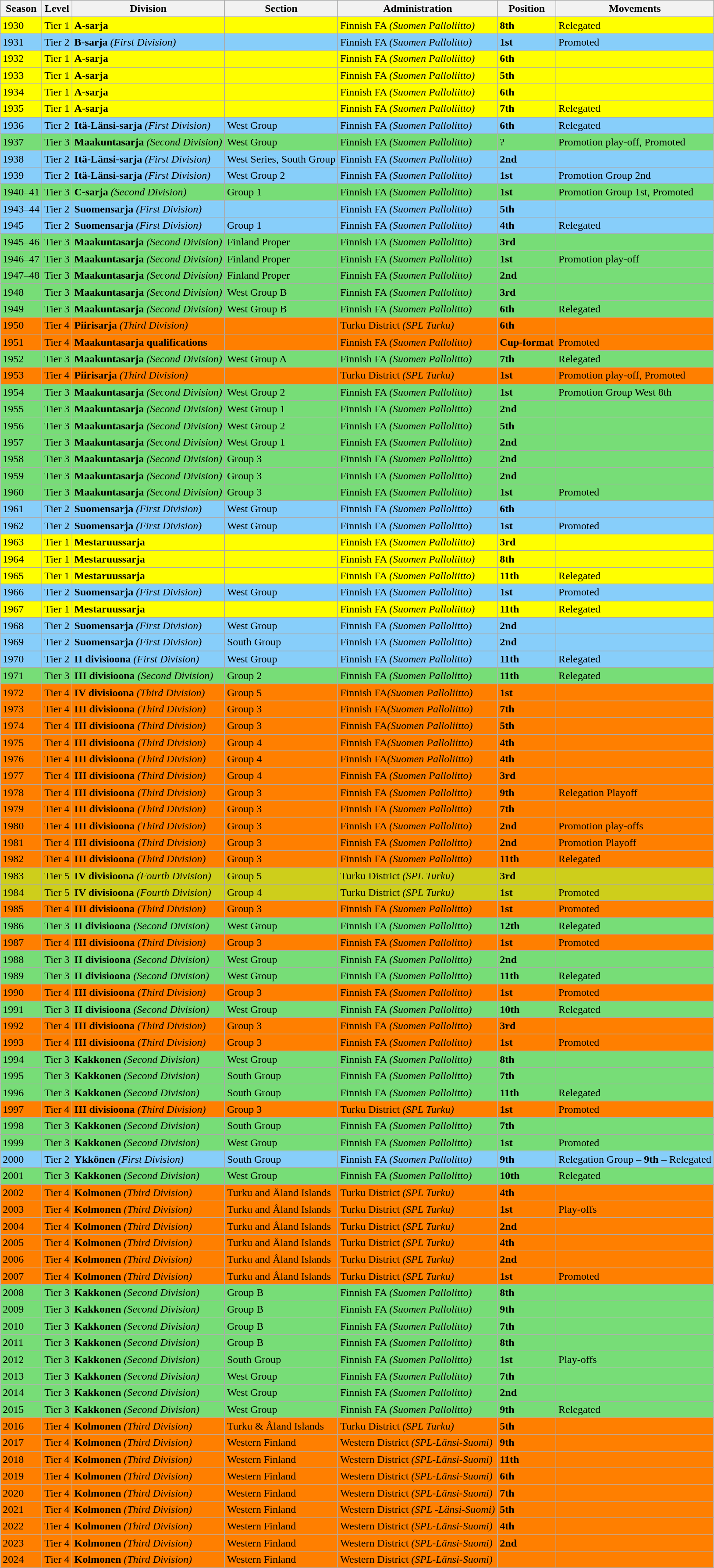<table class="wikitable">
<tr style="background:#f0f6fa;">
<th><strong>Season</strong></th>
<th><strong>Level</strong></th>
<th><strong>Division</strong></th>
<th><strong>Section</strong></th>
<th><strong>Administration</strong></th>
<th><strong>Position</strong></th>
<th><strong>Movements</strong></th>
</tr>
<tr>
<td style="background:#FFFF00;">1930</td>
<td style="background:#FFFF00;">Tier 1</td>
<td style="background:#FFFF00;"><strong>A-sarja</strong></td>
<td style="background:#FFFF00;"></td>
<td style="background:#FFFF00;">Finnish FA <em>(Suomen Palloliitto)</em></td>
<td style="background:#FFFF00;"><strong>8th</strong></td>
<td style="background:#FFFF00;">Relegated</td>
</tr>
<tr>
<td style="background:#87CEFA;">1931</td>
<td style="background:#87CEFA;">Tier 2</td>
<td style="background:#87CEFA;"><strong>B-sarja</strong> <em>(First Division)</em></td>
<td style="background:#87CEFA;"></td>
<td style="background:#87CEFA;">Finnish FA <em>(Suomen Pallolitto)</em></td>
<td style="background:#87CEFA;"><strong>1st</strong></td>
<td style="background:#87CEFA;">Promoted</td>
</tr>
<tr>
<td style="background:#FFFF00;">1932</td>
<td style="background:#FFFF00;">Tier 1</td>
<td style="background:#FFFF00;"><strong>A-sarja</strong></td>
<td style="background:#FFFF00;"></td>
<td style="background:#FFFF00;">Finnish FA <em>(Suomen Palloliitto)</em></td>
<td style="background:#FFFF00;"><strong>6th</strong></td>
<td style="background:#FFFF00;"></td>
</tr>
<tr>
<td style="background:#FFFF00;">1933</td>
<td style="background:#FFFF00;">Tier 1</td>
<td style="background:#FFFF00;"><strong>A-sarja</strong></td>
<td style="background:#FFFF00;"></td>
<td style="background:#FFFF00;">Finnish FA <em>(Suomen Palloliitto)</em></td>
<td style="background:#FFFF00;"><strong>5th</strong></td>
<td style="background:#FFFF00;"></td>
</tr>
<tr>
<td style="background:#FFFF00;">1934</td>
<td style="background:#FFFF00;">Tier 1</td>
<td style="background:#FFFF00;"><strong>A-sarja</strong></td>
<td style="background:#FFFF00;"></td>
<td style="background:#FFFF00;">Finnish FA <em>(Suomen Palloliitto)</em></td>
<td style="background:#FFFF00;"><strong>6th</strong></td>
<td style="background:#FFFF00;"></td>
</tr>
<tr>
<td style="background:#FFFF00;">1935</td>
<td style="background:#FFFF00;">Tier 1</td>
<td style="background:#FFFF00;"><strong>A-sarja</strong></td>
<td style="background:#FFFF00;"></td>
<td style="background:#FFFF00;">Finnish FA <em>(Suomen Palloliitto)</em></td>
<td style="background:#FFFF00;"><strong>7th</strong></td>
<td style="background:#FFFF00;">Relegated</td>
</tr>
<tr>
<td style="background:#87CEFA;">1936</td>
<td style="background:#87CEFA;">Tier 2</td>
<td style="background:#87CEFA;"><strong>Itä-Länsi-sarja</strong> <em>(First Division)</em></td>
<td style="background:#87CEFA;">West Group</td>
<td style="background:#87CEFA;">Finnish FA <em>(Suomen Pallolitto)</em></td>
<td style="background:#87CEFA;"><strong>6th</strong></td>
<td style="background:#87CEFA;">Relegated</td>
</tr>
<tr>
<td style="background:#77DD77;">1937</td>
<td style="background:#77DD77;">Tier 3</td>
<td style="background:#77DD77;"><strong>Maakuntasarja</strong> <em>(Second Division)</em></td>
<td style="background:#77DD77;">West Group</td>
<td style="background:#77DD77;">Finnish FA <em>(Suomen Pallolitto)</em></td>
<td style="background:#77DD77;">?</td>
<td style="background:#77DD77;">Promotion play-off, Promoted</td>
</tr>
<tr>
<td style="background:#87CEFA;">1938</td>
<td style="background:#87CEFA;">Tier 2</td>
<td style="background:#87CEFA;"><strong>Itä-Länsi-sarja</strong> <em>(First Division)</em></td>
<td style="background:#87CEFA;">West Series, South Group</td>
<td style="background:#87CEFA;">Finnish FA <em>(Suomen Pallolitto)</em></td>
<td style="background:#87CEFA;"><strong>2nd</strong></td>
<td style="background:#87CEFA;"></td>
</tr>
<tr>
<td style="background:#87CEFA;">1939</td>
<td style="background:#87CEFA;">Tier 2</td>
<td style="background:#87CEFA;"><strong>Itä-Länsi-sarja</strong> <em>(First Division)</em></td>
<td style="background:#87CEFA;">West Group 2</td>
<td style="background:#87CEFA;">Finnish FA <em>(Suomen Pallolitto)</em></td>
<td style="background:#87CEFA;"><strong>1st</strong></td>
<td style="background:#87CEFA;">Promotion Group 2nd</td>
</tr>
<tr>
<td style="background:#77DD77;">1940–41</td>
<td style="background:#77DD77;">Tier 3</td>
<td style="background:#77DD77;"><strong>C-sarja</strong> <em>(Second Division)</em></td>
<td style="background:#77DD77;">Group 1</td>
<td style="background:#77DD77;">Finnish FA <em>(Suomen Pallolitto)</em></td>
<td style="background:#77DD77;"><strong>1st</strong></td>
<td style="background:#77DD77;">Promotion Group 1st, Promoted</td>
</tr>
<tr>
<td style="background:#87CEFA;">1943–44</td>
<td style="background:#87CEFA;">Tier 2</td>
<td style="background:#87CEFA;"><strong>Suomensarja</strong> <em>(First Division)</em></td>
<td style="background:#87CEFA;"></td>
<td style="background:#87CEFA;">Finnish FA <em>(Suomen Pallolitto)</em></td>
<td style="background:#87CEFA;"><strong>5th</strong></td>
<td style="background:#87CEFA;"></td>
</tr>
<tr>
<td style="background:#87CEFA;">1945</td>
<td style="background:#87CEFA;">Tier 2</td>
<td style="background:#87CEFA;"><strong>Suomensarja</strong> <em>(First Division)</em></td>
<td style="background:#87CEFA;">Group 1</td>
<td style="background:#87CEFA;">Finnish FA <em>(Suomen Pallolitto)</em></td>
<td style="background:#87CEFA;"><strong>4th</strong></td>
<td style="background:#87CEFA;">Relegated</td>
</tr>
<tr>
<td style="background:#77DD77;">1945–46</td>
<td style="background:#77DD77;">Tier 3</td>
<td style="background:#77DD77;"><strong>Maakuntasarja</strong> <em>(Second Division)</em></td>
<td style="background:#77DD77;">Finland Proper</td>
<td style="background:#77DD77;">Finnish FA <em>(Suomen Pallolitto)</em></td>
<td style="background:#77DD77;"><strong>3rd</strong></td>
<td style="background:#77DD77;"></td>
</tr>
<tr>
<td style="background:#77DD77;">1946–47</td>
<td style="background:#77DD77;">Tier 3</td>
<td style="background:#77DD77;"><strong>Maakuntasarja</strong> <em>(Second Division)</em></td>
<td style="background:#77DD77;">Finland Proper</td>
<td style="background:#77DD77;">Finnish FA <em>(Suomen Pallolitto)</em></td>
<td style="background:#77DD77;"><strong>1st</strong></td>
<td style="background:#77DD77;">Promotion play-off</td>
</tr>
<tr>
<td style="background:#77DD77;">1947–48</td>
<td style="background:#77DD77;">Tier 3</td>
<td style="background:#77DD77;"><strong>Maakuntasarja</strong> <em>(Second Division)</em></td>
<td style="background:#77DD77;">Finland Proper</td>
<td style="background:#77DD77;">Finnish FA <em>(Suomen Pallolitto)</em></td>
<td style="background:#77DD77;"><strong>2nd</strong></td>
<td style="background:#77DD77;"></td>
</tr>
<tr>
<td style="background:#77DD77;">1948</td>
<td style="background:#77DD77;">Tier 3</td>
<td style="background:#77DD77;"><strong>Maakuntasarja</strong> <em>(Second Division)</em></td>
<td style="background:#77DD77;">West Group B</td>
<td style="background:#77DD77;">Finnish FA <em>(Suomen Pallolitto)</em></td>
<td style="background:#77DD77;"><strong>3rd</strong></td>
<td style="background:#77DD77;"></td>
</tr>
<tr>
<td style="background:#77DD77;">1949</td>
<td style="background:#77DD77;">Tier 3</td>
<td style="background:#77DD77;"><strong>Maakuntasarja</strong> <em>(Second Division)</em></td>
<td style="background:#77DD77;">West Group B</td>
<td style="background:#77DD77;">Finnish FA <em>(Suomen Pallolitto)</em></td>
<td style="background:#77DD77;"><strong>6th</strong></td>
<td style="background:#77DD77;">Relegated</td>
</tr>
<tr>
<td style="background:#FF7F00;">1950</td>
<td style="background:#FF7F00;">Tier 4</td>
<td style="background:#FF7F00;"><strong>Piirisarja</strong> <em>(Third Division)</em></td>
<td style="background:#FF7F00;"></td>
<td style="background:#FF7F00;">Turku District <em>(SPL Turku)</em></td>
<td style="background:#FF7F00;"><strong>6th</strong></td>
<td style="background:#FF7F00;"></td>
</tr>
<tr>
<td style="background:#FF7F00;">1951</td>
<td style="background:#FF7F00;">Tier 4</td>
<td style="background:#FF7F00;"><strong>Maakuntasarja qualifications</strong></td>
<td style="background:#FF7F00;"></td>
<td style="background:#FF7F00;">Finnish FA <em>(Suomen Pallolitto)</em></td>
<td style="background:#FF7F00;"><strong>Cup-format</strong></td>
<td style="background:#FF7F00;">Promoted</td>
</tr>
<tr>
<td style="background:#77DD77;">1952</td>
<td style="background:#77DD77;">Tier 3</td>
<td style="background:#77DD77;"><strong>Maakuntasarja</strong> <em>(Second Division)</em></td>
<td style="background:#77DD77;">West Group A</td>
<td style="background:#77DD77;">Finnish FA <em>(Suomen Pallolitto)</em></td>
<td style="background:#77DD77;"><strong>7th</strong></td>
<td style="background:#77DD77;">Relegated</td>
</tr>
<tr>
<td style="background:#FF7F00;">1953</td>
<td style="background:#FF7F00;">Tier 4</td>
<td style="background:#FF7F00;"><strong>Piirisarja</strong> <em>(Third Division)</em></td>
<td style="background:#FF7F00;"></td>
<td style="background:#FF7F00;">Turku District <em>(SPL Turku)</em></td>
<td style="background:#FF7F00;"><strong>1st</strong></td>
<td style="background:#FF7F00;">Promotion play-off, Promoted</td>
</tr>
<tr>
<td style="background:#77DD77;">1954</td>
<td style="background:#77DD77;">Tier 3</td>
<td style="background:#77DD77;"><strong>Maakuntasarja</strong> <em>(Second Division)</em></td>
<td style="background:#77DD77;">West Group 2</td>
<td style="background:#77DD77;">Finnish FA <em>(Suomen Pallolitto)</em></td>
<td style="background:#77DD77;"><strong>1st</strong></td>
<td style="background:#77DD77;">Promotion Group West 8th</td>
</tr>
<tr>
<td style="background:#77DD77;">1955</td>
<td style="background:#77DD77;">Tier 3</td>
<td style="background:#77DD77;"><strong>Maakuntasarja</strong> <em>(Second Division)</em></td>
<td style="background:#77DD77;">West Group 1</td>
<td style="background:#77DD77;">Finnish FA <em>(Suomen Pallolitto)</em></td>
<td style="background:#77DD77;"><strong>2nd</strong></td>
<td style="background:#77DD77;"></td>
</tr>
<tr>
<td style="background:#77DD77;">1956</td>
<td style="background:#77DD77;">Tier 3</td>
<td style="background:#77DD77;"><strong>Maakuntasarja</strong> <em>(Second Division)</em></td>
<td style="background:#77DD77;">West Group 2</td>
<td style="background:#77DD77;">Finnish FA <em>(Suomen Pallolitto)</em></td>
<td style="background:#77DD77;"><strong>5th</strong></td>
<td style="background:#77DD77;"></td>
</tr>
<tr>
<td style="background:#77DD77;">1957</td>
<td style="background:#77DD77;">Tier 3</td>
<td style="background:#77DD77;"><strong>Maakuntasarja</strong> <em>(Second Division)</em></td>
<td style="background:#77DD77;">West Group 1</td>
<td style="background:#77DD77;">Finnish FA <em>(Suomen Pallolitto)</em></td>
<td style="background:#77DD77;"><strong>2nd</strong></td>
<td style="background:#77DD77;"></td>
</tr>
<tr>
<td style="background:#77DD77;">1958</td>
<td style="background:#77DD77;">Tier 3</td>
<td style="background:#77DD77;"><strong>Maakuntasarja</strong> <em>(Second Division)</em></td>
<td style="background:#77DD77;">Group 3</td>
<td style="background:#77DD77;">Finnish FA <em>(Suomen Pallolitto)</em></td>
<td style="background:#77DD77;"><strong>2nd</strong></td>
<td style="background:#77DD77;"></td>
</tr>
<tr>
<td style="background:#77DD77;">1959</td>
<td style="background:#77DD77;">Tier 3</td>
<td style="background:#77DD77;"><strong>Maakuntasarja</strong> <em>(Second Division)</em></td>
<td style="background:#77DD77;">Group 3</td>
<td style="background:#77DD77;">Finnish FA <em>(Suomen Pallolitto)</em></td>
<td style="background:#77DD77;"><strong>2nd</strong></td>
<td style="background:#77DD77;"></td>
</tr>
<tr>
<td style="background:#77DD77;">1960</td>
<td style="background:#77DD77;">Tier 3</td>
<td style="background:#77DD77;"><strong>Maakuntasarja</strong> <em>(Second Division)</em></td>
<td style="background:#77DD77;">Group 3</td>
<td style="background:#77DD77;">Finnish FA <em>(Suomen Pallolitto)</em></td>
<td style="background:#77DD77;"><strong>1st</strong></td>
<td style="background:#77DD77;">Promoted</td>
</tr>
<tr>
<td style="background:#87CEFA;">1961</td>
<td style="background:#87CEFA;">Tier 2</td>
<td style="background:#87CEFA;"><strong>Suomensarja</strong> <em>(First Division)</em></td>
<td style="background:#87CEFA;">West Group</td>
<td style="background:#87CEFA;">Finnish FA <em>(Suomen Pallolitto)</em></td>
<td style="background:#87CEFA;"><strong>6th</strong></td>
<td style="background:#87CEFA;"></td>
</tr>
<tr>
<td style="background:#87CEFA;">1962</td>
<td style="background:#87CEFA;">Tier 2</td>
<td style="background:#87CEFA;"><strong>Suomensarja</strong> <em>(First Division)</em></td>
<td style="background:#87CEFA;">West Group</td>
<td style="background:#87CEFA;">Finnish FA <em>(Suomen Pallolitto)</em></td>
<td style="background:#87CEFA;"><strong>1st</strong></td>
<td style="background:#87CEFA;">Promoted</td>
</tr>
<tr>
<td style="background:#FFFF00;">1963</td>
<td style="background:#FFFF00;">Tier 1</td>
<td style="background:#FFFF00;"><strong>Mestaruussarja</strong></td>
<td style="background:#FFFF00;"></td>
<td style="background:#FFFF00;">Finnish FA <em>(Suomen Palloliitto)</em></td>
<td style="background:#FFFF00;"><strong>3rd</strong></td>
<td style="background:#FFFF00;"></td>
</tr>
<tr>
<td style="background:#FFFF00;">1964</td>
<td style="background:#FFFF00;">Tier 1</td>
<td style="background:#FFFF00;"><strong>Mestaruussarja</strong></td>
<td style="background:#FFFF00;"></td>
<td style="background:#FFFF00;">Finnish FA <em>(Suomen Palloliitto)</em></td>
<td style="background:#FFFF00;"><strong>8th</strong></td>
<td style="background:#FFFF00;"></td>
</tr>
<tr>
<td style="background:#FFFF00;">1965</td>
<td style="background:#FFFF00;">Tier 1</td>
<td style="background:#FFFF00;"><strong>Mestaruussarja</strong></td>
<td style="background:#FFFF00;"></td>
<td style="background:#FFFF00;">Finnish FA <em>(Suomen Palloliitto)</em></td>
<td style="background:#FFFF00;"><strong>11th</strong></td>
<td style="background:#FFFF00;">Relegated</td>
</tr>
<tr>
<td style="background:#87CEFA;">1966</td>
<td style="background:#87CEFA;">Tier 2</td>
<td style="background:#87CEFA;"><strong>Suomensarja</strong> <em>(First Division)</em></td>
<td style="background:#87CEFA;">West Group</td>
<td style="background:#87CEFA;">Finnish FA <em>(Suomen Pallolitto)</em></td>
<td style="background:#87CEFA;"><strong>1st</strong></td>
<td style="background:#87CEFA;">Promoted</td>
</tr>
<tr>
<td style="background:#FFFF00;">1967</td>
<td style="background:#FFFF00;">Tier 1</td>
<td style="background:#FFFF00;"><strong>Mestaruussarja</strong></td>
<td style="background:#FFFF00;"></td>
<td style="background:#FFFF00;">Finnish FA <em>(Suomen Palloliitto)</em></td>
<td style="background:#FFFF00;"><strong>11th</strong></td>
<td style="background:#FFFF00;">Relegated</td>
</tr>
<tr>
<td style="background:#87CEFA;">1968</td>
<td style="background:#87CEFA;">Tier 2</td>
<td style="background:#87CEFA;"><strong>Suomensarja</strong> <em>(First Division)</em></td>
<td style="background:#87CEFA;">West Group</td>
<td style="background:#87CEFA;">Finnish FA <em>(Suomen Pallolitto)</em></td>
<td style="background:#87CEFA;"><strong>2nd</strong></td>
<td style="background:#87CEFA;"></td>
</tr>
<tr>
<td style="background:#87CEFA;">1969</td>
<td style="background:#87CEFA;">Tier 2</td>
<td style="background:#87CEFA;"><strong>Suomensarja</strong> <em>(First Division)</em></td>
<td style="background:#87CEFA;">South Group</td>
<td style="background:#87CEFA;">Finnish FA <em>(Suomen Pallolitto)</em></td>
<td style="background:#87CEFA;"><strong>2nd</strong></td>
<td style="background:#87CEFA;"></td>
</tr>
<tr>
<td style="background:#87CEFA;">1970</td>
<td style="background:#87CEFA;">Tier 2</td>
<td style="background:#87CEFA;"><strong>II divisioona</strong> <em>(First Division)</em></td>
<td style="background:#87CEFA;">West Group</td>
<td style="background:#87CEFA;">Finnish FA <em>(Suomen Pallolitto)</em></td>
<td style="background:#87CEFA;"><strong>11th</strong></td>
<td style="background:#87CEFA;">Relegated</td>
</tr>
<tr>
<td style="background:#77DD77;">1971</td>
<td style="background:#77DD77;">Tier 3</td>
<td style="background:#77DD77;"><strong>III divisioona</strong> <em>(Second Division)</em></td>
<td style="background:#77DD77;">Group 2</td>
<td style="background:#77DD77;">Finnish FA <em>(Suomen Pallolitto)</em></td>
<td style="background:#77DD77;"><strong>11th</strong></td>
<td style="background:#77DD77;">Relegated</td>
</tr>
<tr>
<td style="background:#FF7F00;">1972</td>
<td style="background:#FF7F00;">Tier 4</td>
<td style="background:#FF7F00;"><strong>IV divisioona</strong> <em>(Third Division)</em></td>
<td style="background:#FF7F00;">Group 5</td>
<td style="background:#FF7F00;">Finnish FA<em>(Suomen Palloliitto)</em></td>
<td style="background:#FF7F00;"><strong>1st</strong></td>
<td style="background:#FF7F00;"></td>
</tr>
<tr>
<td style="background:#FF7F00;">1973</td>
<td style="background:#FF7F00;">Tier 4</td>
<td style="background:#FF7F00;"><strong>III divisioona</strong> <em>(Third Division)</em></td>
<td style="background:#FF7F00;">Group 3</td>
<td style="background:#FF7F00;">Finnish FA<em>(Suomen Palloliitto)</em></td>
<td style="background:#FF7F00;"><strong>7th</strong></td>
<td style="background:#FF7F00;"></td>
</tr>
<tr>
<td style="background:#FF7F00;">1974</td>
<td style="background:#FF7F00;">Tier 4</td>
<td style="background:#FF7F00;"><strong>III divisioona</strong> <em>(Third Division)</em></td>
<td style="background:#FF7F00;">Group 3</td>
<td style="background:#FF7F00;">Finnish FA<em>(Suomen Palloliitto)</em></td>
<td style="background:#FF7F00;"><strong>5th</strong></td>
<td style="background:#FF7F00;"></td>
</tr>
<tr>
<td style="background:#FF7F00;">1975</td>
<td style="background:#FF7F00;">Tier 4</td>
<td style="background:#FF7F00;"><strong>III divisioona</strong> <em>(Third Division)</em></td>
<td style="background:#FF7F00;">Group 4</td>
<td style="background:#FF7F00;">Finnish FA<em>(Suomen Palloliitto)</em></td>
<td style="background:#FF7F00;"><strong>4th</strong></td>
<td style="background:#FF7F00;"></td>
</tr>
<tr>
<td style="background:#FF7F00;">1976</td>
<td style="background:#FF7F00;">Tier 4</td>
<td style="background:#FF7F00;"><strong>III divisioona</strong> <em>(Third Division)</em></td>
<td style="background:#FF7F00;">Group 4</td>
<td style="background:#FF7F00;">Finnish FA<em>(Suomen Palloliitto)</em></td>
<td style="background:#FF7F00;"><strong>4th</strong></td>
<td style="background:#FF7F00;"></td>
</tr>
<tr>
<td style="background:#FF7F00;">1977</td>
<td style="background:#FF7F00;">Tier 4</td>
<td style="background:#FF7F00;"><strong>III divisioona</strong> <em>(Third Division)</em></td>
<td style="background:#FF7F00;">Group 4</td>
<td style="background:#FF7F00;">Finnish FA <em>(Suomen Pallolitto)</em></td>
<td style="background:#FF7F00;"><strong>3rd</strong></td>
<td style="background:#FF7F00;"></td>
</tr>
<tr>
<td style="background:#FF7F00;">1978</td>
<td style="background:#FF7F00;">Tier 4</td>
<td style="background:#FF7F00;"><strong>III divisioona</strong> <em>(Third Division)</em></td>
<td style="background:#FF7F00;">Group 3</td>
<td style="background:#FF7F00;">Finnish FA <em>(Suomen Pallolitto)</em></td>
<td style="background:#FF7F00;"><strong>9th</strong></td>
<td style="background:#FF7F00;">Relegation Playoff</td>
</tr>
<tr>
<td style="background:#FF7F00;">1979</td>
<td style="background:#FF7F00;">Tier 4</td>
<td style="background:#FF7F00;"><strong>III divisioona</strong> <em>(Third Division)</em></td>
<td style="background:#FF7F00;">Group 3</td>
<td style="background:#FF7F00;">Finnish FA <em>(Suomen Pallolitto)</em></td>
<td style="background:#FF7F00;"><strong>7th</strong></td>
<td style="background:#FF7F00;"></td>
</tr>
<tr>
<td style="background:#FF7F00;">1980</td>
<td style="background:#FF7F00;">Tier 4</td>
<td style="background:#FF7F00;"><strong>III divisioona</strong> <em>(Third Division)</em></td>
<td style="background:#FF7F00;">Group 3</td>
<td style="background:#FF7F00;">Finnish FA <em>(Suomen Pallolitto)</em></td>
<td style="background:#FF7F00;"><strong>2nd</strong></td>
<td style="background:#FF7F00;">Promotion play-offs</td>
</tr>
<tr>
<td style="background:#FF7F00;">1981</td>
<td style="background:#FF7F00;">Tier 4</td>
<td style="background:#FF7F00;"><strong>III divisioona</strong> <em>(Third Division)</em></td>
<td style="background:#FF7F00;">Group 3</td>
<td style="background:#FF7F00;">Finnish FA <em>(Suomen Pallolitto)</em></td>
<td style="background:#FF7F00;"><strong>2nd</strong></td>
<td style="background:#FF7F00;">Promotion Playoff</td>
</tr>
<tr>
<td style="background:#FF7F00;">1982</td>
<td style="background:#FF7F00;">Tier 4</td>
<td style="background:#FF7F00;"><strong>III divisioona</strong> <em>(Third Division)</em></td>
<td style="background:#FF7F00;">Group 3</td>
<td style="background:#FF7F00;">Finnish FA <em>(Suomen Pallolitto)</em></td>
<td style="background:#FF7F00;"><strong>11th</strong></td>
<td style="background:#FF7F00;">Relegated</td>
</tr>
<tr>
<td style="background:#CECE1B;">1983</td>
<td style="background:#CECE1B;">Tier 5</td>
<td style="background:#CECE1B;"><strong>IV divisioona</strong> <em>(Fourth Division)</em></td>
<td style="background:#CECE1B;">Group 5</td>
<td style="background:#CECE1B;">Turku District <em>(SPL Turku)</em></td>
<td style="background:#CECE1B;"><strong>3rd</strong></td>
<td style="background:#CECE1B;"></td>
</tr>
<tr>
<td style="background:#CECE1B;">1984</td>
<td style="background:#CECE1B;">Tier 5</td>
<td style="background:#CECE1B;"><strong>IV divisioona</strong> <em>(Fourth Division)</em></td>
<td style="background:#CECE1B;">Group 4</td>
<td style="background:#CECE1B;">Turku District <em>(SPL Turku)</em></td>
<td style="background:#CECE1B;"><strong>1st</strong></td>
<td style="background:#CECE1B;">Promoted</td>
</tr>
<tr>
<td style="background:#FF7F00;">1985</td>
<td style="background:#FF7F00;">Tier 4</td>
<td style="background:#FF7F00;"><strong>III divisioona</strong> <em>(Third Division)</em></td>
<td style="background:#FF7F00;">Group 3</td>
<td style="background:#FF7F00;">Finnish FA <em>(Suomen Pallolitto)</em></td>
<td style="background:#FF7F00;"><strong>1st</strong></td>
<td style="background:#FF7F00;">Promoted</td>
</tr>
<tr>
<td style="background:#77DD77;">1986</td>
<td style="background:#77DD77;">Tier 3</td>
<td style="background:#77DD77;"><strong>II divisioona</strong> <em>(Second Division)</em></td>
<td style="background:#77DD77;">West Group</td>
<td style="background:#77DD77;">Finnish FA <em>(Suomen Pallolitto)</em></td>
<td style="background:#77DD77;"><strong>12th</strong></td>
<td style="background:#77DD77;">Relegated</td>
</tr>
<tr>
<td style="background:#FF7F00;">1987</td>
<td style="background:#FF7F00;">Tier 4</td>
<td style="background:#FF7F00;"><strong>III divisioona</strong> <em>(Third Division)</em></td>
<td style="background:#FF7F00;">Group 3</td>
<td style="background:#FF7F00;">Finnish FA <em>(Suomen Pallolitto)</em></td>
<td style="background:#FF7F00;"><strong>1st</strong></td>
<td style="background:#FF7F00;">Promoted</td>
</tr>
<tr>
<td style="background:#77DD77;">1988</td>
<td style="background:#77DD77;">Tier 3</td>
<td style="background:#77DD77;"><strong>II divisioona</strong> <em>(Second Division)</em></td>
<td style="background:#77DD77;">West Group</td>
<td style="background:#77DD77;">Finnish FA <em>(Suomen Pallolitto)</em></td>
<td style="background:#77DD77;"><strong>2nd</strong></td>
<td style="background:#77DD77;"></td>
</tr>
<tr>
<td style="background:#77DD77;">1989</td>
<td style="background:#77DD77;">Tier 3</td>
<td style="background:#77DD77;"><strong>II divisioona</strong> <em>(Second Division)</em></td>
<td style="background:#77DD77;">West Group</td>
<td style="background:#77DD77;">Finnish FA <em>(Suomen Pallolitto)</em></td>
<td style="background:#77DD77;"><strong>11th</strong></td>
<td style="background:#77DD77;">Relegated</td>
</tr>
<tr>
<td style="background:#FF7F00;">1990</td>
<td style="background:#FF7F00;">Tier 4</td>
<td style="background:#FF7F00;"><strong>III divisioona</strong> <em>(Third Division)</em></td>
<td style="background:#FF7F00;">Group 3</td>
<td style="background:#FF7F00;">Finnish FA <em>(Suomen Pallolitto)</em></td>
<td style="background:#FF7F00;"><strong>1st</strong></td>
<td style="background:#FF7F00;">Promoted</td>
</tr>
<tr>
<td style="background:#77DD77;">1991</td>
<td style="background:#77DD77;">Tier 3</td>
<td style="background:#77DD77;"><strong>II divisioona</strong> <em>(Second Division)</em></td>
<td style="background:#77DD77;">West Group</td>
<td style="background:#77DD77;">Finnish FA <em>(Suomen Pallolitto)</em></td>
<td style="background:#77DD77;"><strong>10th</strong></td>
<td style="background:#77DD77;">Relegated</td>
</tr>
<tr>
<td style="background:#FF7F00;">1992</td>
<td style="background:#FF7F00;">Tier 4</td>
<td style="background:#FF7F00;"><strong>III divisioona</strong> <em>(Third Division)</em></td>
<td style="background:#FF7F00;">Group 3</td>
<td style="background:#FF7F00;">Finnish FA <em>(Suomen Pallolitto)</em></td>
<td style="background:#FF7F00;"><strong>3rd</strong></td>
<td style="background:#FF7F00;"></td>
</tr>
<tr>
<td style="background:#FF7F00;">1993</td>
<td style="background:#FF7F00;">Tier 4</td>
<td style="background:#FF7F00;"><strong>III divisioona</strong> <em>(Third Division)</em></td>
<td style="background:#FF7F00;">Group 3</td>
<td style="background:#FF7F00;">Finnish FA <em>(Suomen Pallolitto)</em></td>
<td style="background:#FF7F00;"><strong>1st</strong></td>
<td style="background:#FF7F00;">Promoted</td>
</tr>
<tr>
<td style="background:#77DD77;">1994</td>
<td style="background:#77DD77;">Tier 3</td>
<td style="background:#77DD77;"><strong>Kakkonen</strong> <em>(Second Division)</em></td>
<td style="background:#77DD77;">West Group</td>
<td style="background:#77DD77;">Finnish FA <em>(Suomen Pallolitto)</em></td>
<td style="background:#77DD77;"><strong>8th</strong></td>
<td style="background:#77DD77;"></td>
</tr>
<tr>
<td style="background:#77DD77;">1995</td>
<td style="background:#77DD77;">Tier 3</td>
<td style="background:#77DD77;"><strong>Kakkonen</strong> <em>(Second Division)</em></td>
<td style="background:#77DD77;">South Group</td>
<td style="background:#77DD77;">Finnish FA <em>(Suomen Pallolitto)</em></td>
<td style="background:#77DD77;"><strong>7th</strong></td>
<td style="background:#77DD77;"></td>
</tr>
<tr>
<td style="background:#77DD77;">1996</td>
<td style="background:#77DD77;">Tier 3</td>
<td style="background:#77DD77;"><strong>Kakkonen</strong> <em>(Second Division)</em></td>
<td style="background:#77DD77;">South Group</td>
<td style="background:#77DD77;">Finnish FA <em>(Suomen Pallolitto)</em></td>
<td style="background:#77DD77;"><strong>11th</strong></td>
<td style="background:#77DD77;">Relegated</td>
</tr>
<tr>
<td style="background:#FF7F00;">1997</td>
<td style="background:#FF7F00;">Tier 4</td>
<td style="background:#FF7F00;"><strong>III divisioona</strong> <em>(Third Division)</em></td>
<td style="background:#FF7F00;">Group 3</td>
<td style="background:#FF7F00;">Turku District <em>(SPL Turku)</em></td>
<td style="background:#FF7F00;"><strong>1st</strong></td>
<td style="background:#FF7F00;">Promoted</td>
</tr>
<tr>
<td style="background:#77DD77;">1998</td>
<td style="background:#77DD77;">Tier 3</td>
<td style="background:#77DD77;"><strong>Kakkonen</strong> <em>(Second Division)</em></td>
<td style="background:#77DD77;">South Group</td>
<td style="background:#77DD77;">Finnish FA <em>(Suomen Pallolitto)</em></td>
<td style="background:#77DD77;"><strong>7th</strong></td>
<td style="background:#77DD77;"></td>
</tr>
<tr>
<td style="background:#77DD77;">1999</td>
<td style="background:#77DD77;">Tier 3</td>
<td style="background:#77DD77;"><strong>Kakkonen</strong> <em>(Second Division)</em></td>
<td style="background:#77DD77;">West Group</td>
<td style="background:#77DD77;">Finnish FA <em>(Suomen Pallolitto)</em></td>
<td style="background:#77DD77;"><strong>1st</strong></td>
<td style="background:#77DD77;">Promoted</td>
</tr>
<tr>
<td style="background:#87CEFA;">2000</td>
<td style="background:#87CEFA;">Tier 2</td>
<td style="background:#87CEFA;"><strong> Ykkönen</strong> <em>(First Division)</em></td>
<td style="background:#87CEFA;">South Group</td>
<td style="background:#87CEFA;">Finnish FA <em>(Suomen Pallolitto)</em></td>
<td style="background:#87CEFA;"><strong>9th</strong></td>
<td style="background:#87CEFA;">Relegation Group – <strong>9th</strong> – Relegated</td>
</tr>
<tr>
<td style="background:#77DD77;">2001</td>
<td style="background:#77DD77;">Tier 3</td>
<td style="background:#77DD77;"><strong>Kakkonen</strong> <em>(Second Division)</em></td>
<td style="background:#77DD77;">West Group</td>
<td style="background:#77DD77;">Finnish FA <em>(Suomen Pallolitto)</em></td>
<td style="background:#77DD77;"><strong>10th</strong></td>
<td style="background:#77DD77;">Relegated</td>
</tr>
<tr>
<td style="background:#FF7F00;">2002</td>
<td style="background:#FF7F00;">Tier 4</td>
<td style="background:#FF7F00;"><strong>Kolmonen</strong> <em>(Third Division)</em></td>
<td style="background:#FF7F00;">Turku and Åland Islands</td>
<td style="background:#FF7F00;">Turku District <em>(SPL Turku)</em></td>
<td style="background:#FF7F00;"><strong>4th</strong></td>
<td style="background:#FF7F00;"></td>
</tr>
<tr>
<td style="background:#FF7F00;">2003</td>
<td style="background:#FF7F00;">Tier 4</td>
<td style="background:#FF7F00;"><strong>Kolmonen</strong> <em>(Third Division)</em></td>
<td style="background:#FF7F00;">Turku and Åland Islands</td>
<td style="background:#FF7F00;">Turku District <em>(SPL Turku)</em></td>
<td style="background:#FF7F00;"><strong>1st</strong></td>
<td style="background:#FF7F00;">Play-offs</td>
</tr>
<tr>
<td style="background:#FF7F00;">2004</td>
<td style="background:#FF7F00;">Tier 4</td>
<td style="background:#FF7F00;"><strong>Kolmonen</strong> <em>(Third Division)</em></td>
<td style="background:#FF7F00;">Turku and Åland Islands</td>
<td style="background:#FF7F00;">Turku District <em>(SPL Turku)</em></td>
<td style="background:#FF7F00;"><strong>2nd</strong></td>
<td style="background:#FF7F00;"></td>
</tr>
<tr>
<td style="background:#FF7F00;">2005</td>
<td style="background:#FF7F00;">Tier 4</td>
<td style="background:#FF7F00;"><strong>Kolmonen</strong> <em>(Third Division)</em></td>
<td style="background:#FF7F00;">Turku and Åland Islands</td>
<td style="background:#FF7F00;">Turku District <em>(SPL Turku)</em></td>
<td style="background:#FF7F00;"><strong>4th</strong></td>
<td style="background:#FF7F00;"></td>
</tr>
<tr>
<td style="background:#FF7F00;">2006</td>
<td style="background:#FF7F00;">Tier 4</td>
<td style="background:#FF7F00;"><strong>Kolmonen</strong> <em>(Third Division)</em></td>
<td style="background:#FF7F00;">Turku and Åland Islands</td>
<td style="background:#FF7F00;">Turku District <em>(SPL Turku)</em></td>
<td style="background:#FF7F00;"><strong>2nd</strong></td>
<td style="background:#FF7F00;"></td>
</tr>
<tr>
<td style="background:#FF7F00;">2007</td>
<td style="background:#FF7F00;">Tier 4</td>
<td style="background:#FF7F00;"><strong>Kolmonen</strong> <em>(Third Division)</em></td>
<td style="background:#FF7F00;">Turku and Åland Islands</td>
<td style="background:#FF7F00;">Turku District <em>(SPL Turku)</em></td>
<td style="background:#FF7F00;"><strong>1st</strong></td>
<td style="background:#FF7F00;">Promoted</td>
</tr>
<tr>
<td style="background:#77DD77;">2008</td>
<td style="background:#77DD77;">Tier 3</td>
<td style="background:#77DD77;"><strong>Kakkonen</strong> <em>(Second Division)</em></td>
<td style="background:#77DD77;">Group B</td>
<td style="background:#77DD77;">Finnish FA <em>(Suomen Pallolitto)</em></td>
<td style="background:#77DD77;"><strong>8th</strong></td>
<td style="background:#77DD77;"></td>
</tr>
<tr>
<td style="background:#77DD77;">2009</td>
<td style="background:#77DD77;">Tier 3</td>
<td style="background:#77DD77;"><strong>Kakkonen</strong> <em>(Second Division)</em></td>
<td style="background:#77DD77;">Group B</td>
<td style="background:#77DD77;">Finnish FA <em>(Suomen Pallolitto)</em></td>
<td style="background:#77DD77;"><strong>9th</strong></td>
<td style="background:#77DD77;"></td>
</tr>
<tr>
<td style="background:#77DD77;">2010</td>
<td style="background:#77DD77;">Tier 3</td>
<td style="background:#77DD77;"><strong>Kakkonen</strong> <em>(Second Division)</em></td>
<td style="background:#77DD77;">Group B</td>
<td style="background:#77DD77;">Finnish FA <em>(Suomen Pallolitto)</em></td>
<td style="background:#77DD77;"><strong>7th</strong></td>
<td style="background:#77DD77;"></td>
</tr>
<tr>
<td style="background:#77DD77;">2011</td>
<td style="background:#77DD77;">Tier 3</td>
<td style="background:#77DD77;"><strong>Kakkonen</strong> <em>(Second Division)</em></td>
<td style="background:#77DD77;">Group B</td>
<td style="background:#77DD77;">Finnish FA <em>(Suomen Pallolitto)</em></td>
<td style="background:#77DD77;"><strong>8th</strong></td>
<td style="background:#77DD77;"></td>
</tr>
<tr>
<td style="background:#77DD77;">2012</td>
<td style="background:#77DD77;">Tier 3</td>
<td style="background:#77DD77;"><strong>Kakkonen</strong> <em>(Second Division)</em></td>
<td style="background:#77DD77;">South Group</td>
<td style="background:#77DD77;">Finnish FA <em>(Suomen Pallolitto)</em></td>
<td style="background:#77DD77;"><strong>1st</strong></td>
<td style="background:#77DD77;">Play-offs</td>
</tr>
<tr>
<td style="background:#77DD77;">2013</td>
<td style="background:#77DD77;">Tier 3</td>
<td style="background:#77DD77;"><strong>Kakkonen</strong> <em>(Second Division)</em></td>
<td style="background:#77DD77;">West Group</td>
<td style="background:#77DD77;">Finnish FA <em>(Suomen Pallolitto)</em></td>
<td style="background:#77DD77;"><strong>7th</strong></td>
<td style="background:#77DD77;"></td>
</tr>
<tr>
<td style="background:#77DD77;">2014</td>
<td style="background:#77DD77;">Tier 3</td>
<td style="background:#77DD77;"><strong>Kakkonen</strong> <em>(Second Division)</em></td>
<td style="background:#77DD77;">West Group</td>
<td style="background:#77DD77;">Finnish FA <em>(Suomen Pallolitto)</em></td>
<td style="background:#77DD77;"><strong>2nd</strong></td>
<td style="background:#77DD77;"></td>
</tr>
<tr>
<td style="background:#77DD77;">2015</td>
<td style="background:#77DD77;">Tier 3</td>
<td style="background:#77DD77;"><strong>Kakkonen</strong> <em>(Second Division)</em></td>
<td style="background:#77DD77;">West Group</td>
<td style="background:#77DD77;">Finnish FA <em>(Suomen Pallolitto)</em></td>
<td style="background:#77DD77;"><strong>9th</strong></td>
<td style="background:#77DD77;">Relegated</td>
</tr>
<tr>
<td style="background:#FF7F00;">2016</td>
<td style="background:#FF7F00;">Tier 4</td>
<td style="background:#FF7F00;"><strong>Kolmonen</strong> <em>(Third Division)</em></td>
<td style="background:#FF7F00;">Turku & Åland Islands</td>
<td style="background:#FF7F00;">Turku District <em>(SPL Turku)</em></td>
<td style="background:#FF7F00;"><strong>5th</strong></td>
<td style="background:#FF7F00;"></td>
</tr>
<tr>
<td style="background:#FF7F00;">2017</td>
<td style="background:#FF7F00;">Tier 4</td>
<td style="background:#FF7F00;"><strong>Kolmonen</strong> <em>(Third Division)</em></td>
<td style="background:#FF7F00;">Western Finland</td>
<td style="background:#FF7F00;">Western District <em>(SPL-Länsi-Suomi)</em></td>
<td style="background:#FF7F00;"><strong>9th</strong></td>
<td style="background:#FF7F00;"></td>
</tr>
<tr>
<td style="background:#FF7F00;">2018</td>
<td style="background:#FF7F00;">Tier 4</td>
<td style="background:#FF7F00;"><strong>Kolmonen</strong> <em>(Third Division)</em></td>
<td style="background:#FF7F00;">Western Finland</td>
<td style="background:#FF7F00;">Western District <em>(SPL-Länsi-Suomi)</em></td>
<td style="background:#FF7F00;"><strong>11th</strong></td>
<td style="background:#FF7F00;"></td>
</tr>
<tr>
<td style="background:#FF7F00;">2019</td>
<td style="background:#FF7F00;">Tier 4</td>
<td style="background:#FF7F00;"><strong>Kolmonen</strong> <em>(Third Division)</em></td>
<td style="background:#FF7F00;">Western Finland</td>
<td style="background:#FF7F00;">Western District <em>(SPL-Länsi-Suomi)</em></td>
<td style="background:#FF7F00;"><strong>6th</strong></td>
<td style="background:#FF7F00;"></td>
</tr>
<tr>
<td style="background:#FF7F00;">2020</td>
<td style="background:#FF7F00;">Tier 4</td>
<td style="background:#FF7F00;"><strong>Kolmonen</strong> <em>(Third Division)</em></td>
<td style="background:#FF7F00;">Western Finland</td>
<td style="background:#FF7F00;">Western District <em>(SPL-Länsi-Suomi)</em></td>
<td style="background:#FF7F00;"><strong>7th</strong></td>
<td style="background:#FF7F00;"></td>
</tr>
<tr>
<td style="background:#FF7F00;">2021</td>
<td style="background:#FF7F00;">Tier 4</td>
<td style="background:#FF7F00;"><strong>Kolmonen</strong> <em>(Third Division)</em></td>
<td style="background:#FF7F00;">Western Finland</td>
<td style="background:#FF7F00;">Western District <em>(SPL -Länsi-Suomi)</em></td>
<td style="background:#FF7F00;"><strong>5th</strong></td>
<td style="background:#FF7F00;"></td>
</tr>
<tr>
<td style="background:#FF7F00;">2022</td>
<td style="background:#FF7F00;">Tier 4</td>
<td style="background:#FF7F00;"><strong>Kolmonen</strong> <em>(Third Division)</em></td>
<td style="background:#FF7F00;">Western Finland</td>
<td style="background:#FF7F00;">Western District <em>(SPL-Länsi-Suomi)</em></td>
<td style="background:#FF7F00;"><strong>4th</strong></td>
<td style="background:#FF7F00;"></td>
</tr>
<tr>
<td style="background:#FF7F00;">2023</td>
<td style="background:#FF7F00;">Tier 4</td>
<td style="background:#FF7F00;"><strong>Kolmonen</strong> <em>(Third Division)</em></td>
<td style="background:#FF7F00;">Western Finland</td>
<td style="background:#FF7F00;">Western District <em>(SPL-Länsi-Suomi)</em></td>
<td style="background:#FF7F00;"><strong>2nd</strong></td>
<td style="background:#FF7F00;"></td>
</tr>
<tr>
<td style="background:#FF7F00;">2024</td>
<td style="background:#FF7F00;">Tier 4</td>
<td style="background:#FF7F00;"><strong>Kolmonen</strong> <em>(Third Division)</em></td>
<td style="background:#FF7F00;">Western Finland</td>
<td style="background:#FF7F00;">Western District <em>(SPL-Länsi-Suomi)</em></td>
<td style="background:#FF7F00;"></td>
<td style="background:#FF7F00;"></td>
</tr>
</table>
